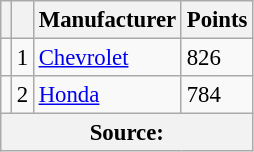<table class="wikitable" style="font-size: 95%;">
<tr>
<th scope="col"></th>
<th scope="col"></th>
<th scope="col">Manufacturer</th>
<th scope="col">Points</th>
</tr>
<tr>
<td align="left"></td>
<td align="center">1</td>
<td><a href='#'>Chevrolet</a></td>
<td>826</td>
</tr>
<tr>
<td align="left"></td>
<td align="center">2</td>
<td><a href='#'>Honda</a></td>
<td>784</td>
</tr>
<tr>
<th colspan=4>Source:</th>
</tr>
</table>
